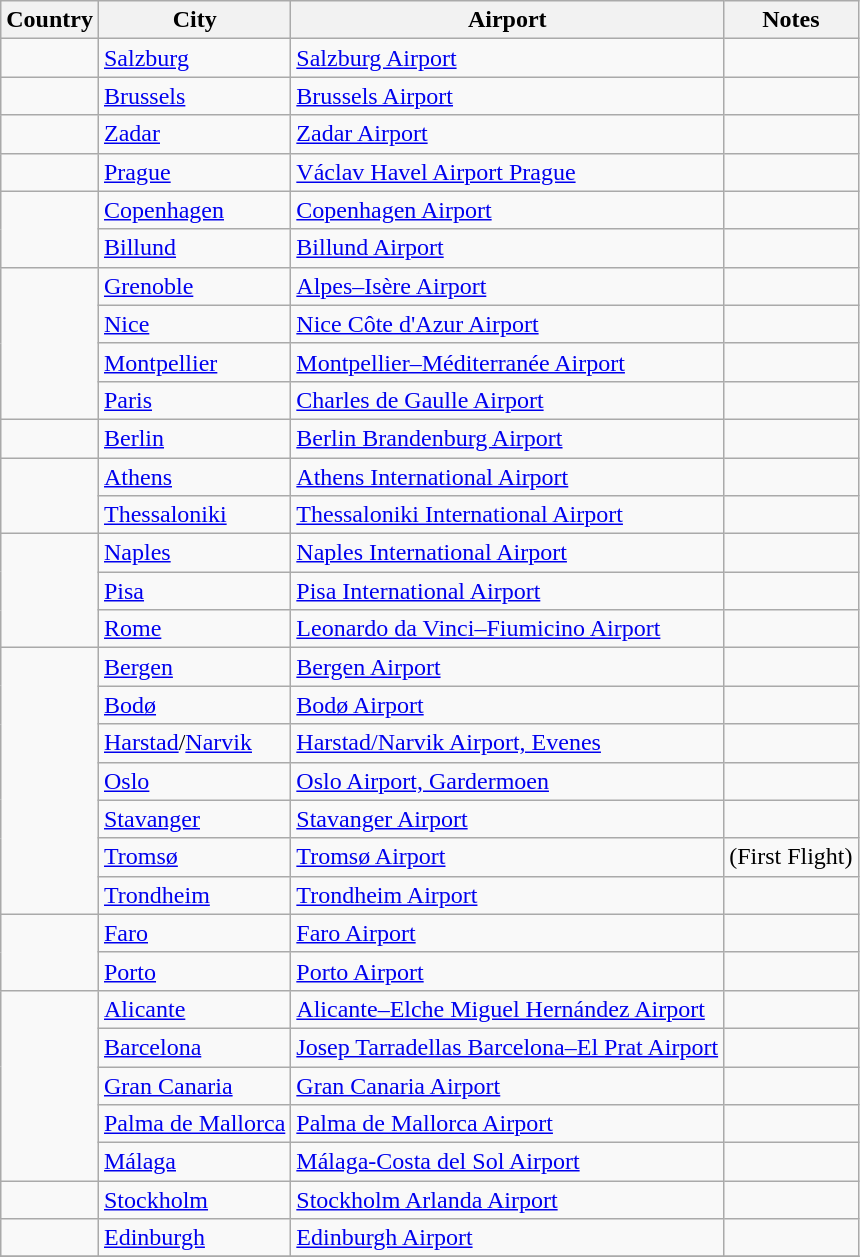<table class="wikitable sortable">
<tr>
<th>Country</th>
<th>City</th>
<th>Airport</th>
<th>Notes</th>
</tr>
<tr>
<td></td>
<td><a href='#'>Salzburg</a></td>
<td><a href='#'>Salzburg Airport</a></td>
<td></td>
</tr>
<tr>
<td></td>
<td><a href='#'>Brussels</a></td>
<td><a href='#'>Brussels Airport</a></td>
<td></td>
</tr>
<tr>
<td></td>
<td><a href='#'>Zadar</a></td>
<td><a href='#'>Zadar Airport</a></td>
<td></td>
</tr>
<tr>
<td></td>
<td><a href='#'>Prague</a></td>
<td><a href='#'>Václav Havel Airport Prague</a></td>
<td></td>
</tr>
<tr>
<td rowspan="2"></td>
<td><a href='#'>Copenhagen</a></td>
<td><a href='#'>Copenhagen Airport</a></td>
<td></td>
</tr>
<tr>
<td><a href='#'>Billund</a></td>
<td><a href='#'>Billund Airport</a></td>
<td></td>
</tr>
<tr>
<td rowspan="4"></td>
<td><a href='#'>Grenoble</a></td>
<td><a href='#'>Alpes–Isère Airport</a></td>
<td></td>
</tr>
<tr>
<td><a href='#'>Nice</a></td>
<td><a href='#'>Nice Côte d'Azur Airport</a></td>
<td></td>
</tr>
<tr>
<td><a href='#'>Montpellier</a></td>
<td><a href='#'>Montpellier–Méditerranée Airport</a></td>
<td></td>
</tr>
<tr>
<td><a href='#'>Paris</a></td>
<td><a href='#'>Charles de Gaulle Airport</a></td>
<td></td>
</tr>
<tr>
<td></td>
<td><a href='#'>Berlin</a></td>
<td><a href='#'>Berlin Brandenburg Airport</a></td>
<td></td>
</tr>
<tr>
<td rowspan="2"></td>
<td><a href='#'>Athens</a></td>
<td><a href='#'>Athens International Airport</a></td>
<td></td>
</tr>
<tr>
<td><a href='#'>Thessaloniki</a></td>
<td><a href='#'>Thessaloniki International Airport</a></td>
<td></td>
</tr>
<tr>
<td rowspan="3"></td>
<td><a href='#'>Naples</a></td>
<td><a href='#'>Naples International Airport</a></td>
<td></td>
</tr>
<tr>
<td><a href='#'>Pisa</a></td>
<td><a href='#'>Pisa International Airport</a></td>
<td></td>
</tr>
<tr>
<td><a href='#'>Rome</a></td>
<td><a href='#'>Leonardo da Vinci–Fiumicino Airport</a></td>
<td></td>
</tr>
<tr>
<td rowspan="7"></td>
<td><a href='#'>Bergen</a></td>
<td><a href='#'>Bergen Airport</a></td>
<td></td>
</tr>
<tr>
<td><a href='#'>Bodø</a></td>
<td><a href='#'>Bodø Airport</a></td>
<td></td>
</tr>
<tr>
<td><a href='#'>Harstad</a>/<a href='#'>Narvik</a></td>
<td><a href='#'>Harstad/Narvik Airport, Evenes</a></td>
<td></td>
</tr>
<tr>
<td><a href='#'>Oslo</a></td>
<td><a href='#'>Oslo Airport, Gardermoen</a></td>
<td></td>
</tr>
<tr>
<td><a href='#'>Stavanger</a></td>
<td><a href='#'>Stavanger Airport</a></td>
<td></td>
</tr>
<tr>
<td><a href='#'>Tromsø</a></td>
<td><a href='#'>Tromsø Airport</a></td>
<td>(First Flight)</td>
</tr>
<tr>
<td><a href='#'>Trondheim</a></td>
<td><a href='#'>Trondheim Airport</a></td>
<td></td>
</tr>
<tr>
<td rowspan="2"></td>
<td><a href='#'>Faro</a></td>
<td><a href='#'>Faro Airport</a></td>
<td></td>
</tr>
<tr>
<td><a href='#'>Porto</a></td>
<td><a href='#'>Porto Airport</a></td>
<td></td>
</tr>
<tr>
<td rowspan="5"></td>
<td><a href='#'>Alicante</a></td>
<td><a href='#'>Alicante–Elche Miguel Hernández Airport</a></td>
<td></td>
</tr>
<tr>
<td><a href='#'>Barcelona</a></td>
<td><a href='#'>Josep Tarradellas Barcelona–El Prat Airport</a></td>
<td></td>
</tr>
<tr>
<td><a href='#'>Gran Canaria</a></td>
<td><a href='#'>Gran Canaria Airport</a></td>
<td></td>
</tr>
<tr>
<td><a href='#'>Palma de Mallorca</a></td>
<td><a href='#'>Palma de Mallorca Airport</a></td>
<td></td>
</tr>
<tr>
<td><a href='#'>Málaga</a></td>
<td><a href='#'>Málaga-Costa del Sol Airport</a></td>
<td></td>
</tr>
<tr>
<td></td>
<td><a href='#'>Stockholm</a></td>
<td><a href='#'>Stockholm Arlanda Airport</a></td>
<td></td>
</tr>
<tr>
<td></td>
<td><a href='#'>Edinburgh</a></td>
<td><a href='#'>Edinburgh Airport</a></td>
<td></td>
</tr>
<tr>
</tr>
</table>
